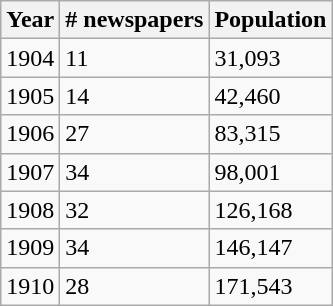<table class="wikitable">
<tr>
<th>Year</th>
<th># newspapers</th>
<th>Population</th>
</tr>
<tr>
<td>1904</td>
<td>11</td>
<td>31,093</td>
</tr>
<tr>
<td>1905</td>
<td>14</td>
<td>42,460</td>
</tr>
<tr>
<td>1906</td>
<td>27</td>
<td>83,315</td>
</tr>
<tr>
<td>1907</td>
<td>34</td>
<td>98,001</td>
</tr>
<tr>
<td>1908</td>
<td>32</td>
<td>126,168</td>
</tr>
<tr>
<td>1909</td>
<td>34</td>
<td>146,147</td>
</tr>
<tr>
<td>1910</td>
<td>28</td>
<td>171,543</td>
</tr>
</table>
